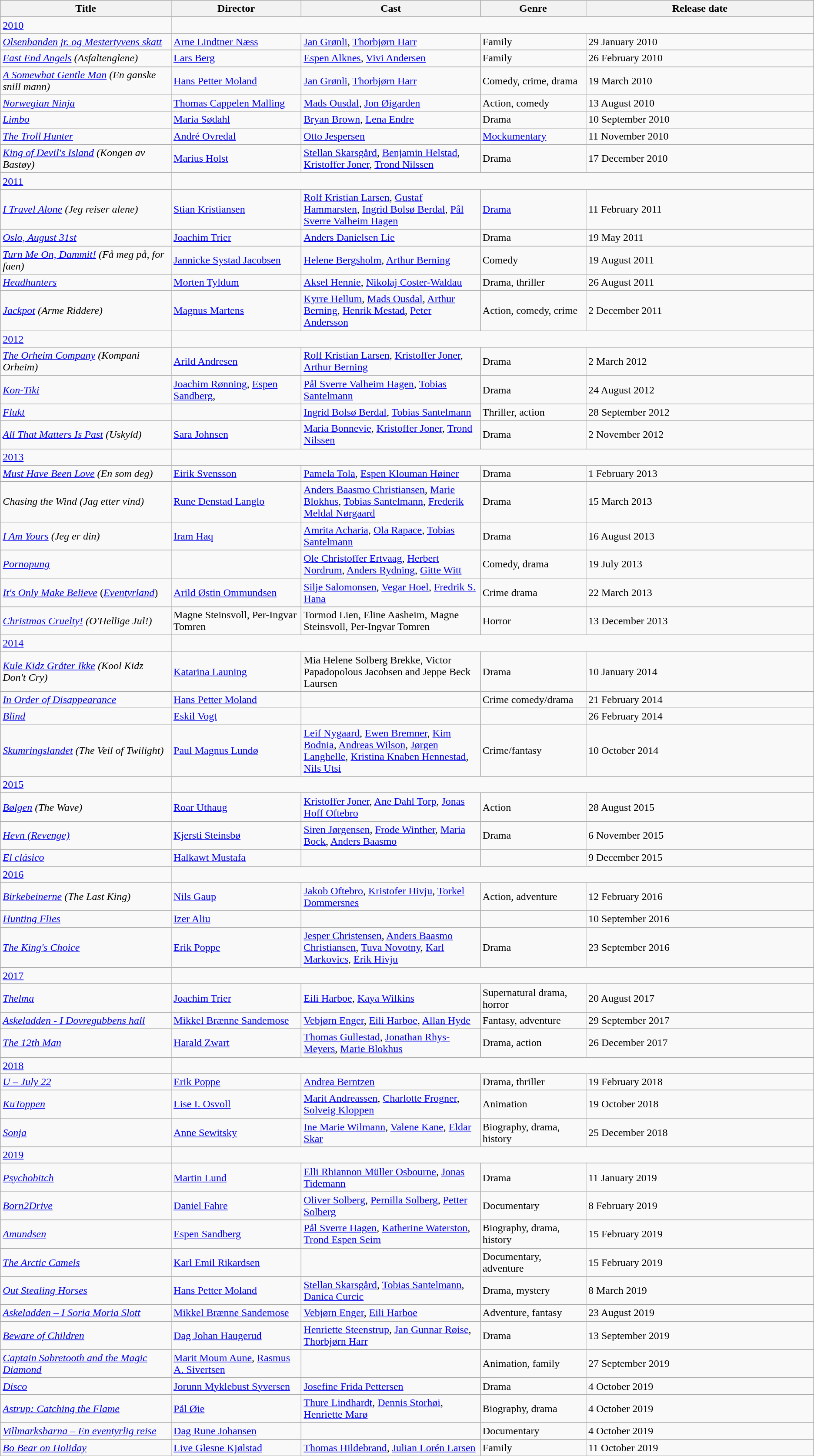<table class="wikitable">
<tr>
<th width=21%>Title</th>
<th width=16%>Director</th>
<th width=22%>Cast</th>
<th width=13%>Genre</th>
<th width=28%>Release date</th>
</tr>
<tr>
<td><a href='#'>2010</a></td>
</tr>
<tr>
<td><em><a href='#'>Olsenbanden jr. og Mestertyvens skatt</a></em></td>
<td><a href='#'>Arne Lindtner Næss</a></td>
<td><a href='#'>Jan Grønli</a>, <a href='#'>Thorbjørn Harr</a></td>
<td>Family</td>
<td>29 January 2010</td>
</tr>
<tr>
<td><em><a href='#'>East End Angels</a> (Asfaltenglene)</em></td>
<td><a href='#'>Lars Berg</a></td>
<td><a href='#'>Espen Alknes</a>, <a href='#'>Vivi Andersen</a></td>
<td>Family</td>
<td>26 February 2010</td>
</tr>
<tr>
<td><em><a href='#'>A Somewhat Gentle Man</a> (En ganske snill mann)</em></td>
<td><a href='#'>Hans Petter Moland</a></td>
<td><a href='#'>Jan Grønli</a>, <a href='#'>Thorbjørn Harr</a></td>
<td>Comedy, crime, drama</td>
<td>19 March 2010</td>
</tr>
<tr>
<td><em><a href='#'>Norwegian Ninja</a></em></td>
<td><a href='#'>Thomas Cappelen Malling</a></td>
<td><a href='#'>Mads Ousdal</a>, <a href='#'>Jon Øigarden</a></td>
<td>Action, comedy</td>
<td>13 August 2010</td>
</tr>
<tr>
<td><em><a href='#'>Limbo</a></em></td>
<td><a href='#'>Maria Sødahl</a></td>
<td><a href='#'>Bryan Brown</a>, <a href='#'>Lena Endre</a></td>
<td>Drama</td>
<td>10 September 2010</td>
</tr>
<tr>
<td><em><a href='#'>The Troll Hunter</a></em></td>
<td><a href='#'>André Ovredal</a></td>
<td><a href='#'>Otto Jespersen</a></td>
<td><a href='#'>Mockumentary</a></td>
<td>11 November 2010</td>
</tr>
<tr>
<td><em><a href='#'>King of Devil's Island</a> (Kongen av Bastøy)</em></td>
<td><a href='#'>Marius Holst</a></td>
<td><a href='#'>Stellan Skarsgård</a>, <a href='#'>Benjamin Helstad</a>, <a href='#'>Kristoffer Joner</a>, <a href='#'>Trond Nilssen</a></td>
<td>Drama</td>
<td>17 December 2010</td>
</tr>
<tr>
<td><a href='#'>2011</a></td>
</tr>
<tr>
<td><em><a href='#'>I Travel Alone</a> (Jeg reiser alene)</em></td>
<td><a href='#'>Stian Kristiansen</a></td>
<td><a href='#'>Rolf Kristian Larsen</a>, <a href='#'>Gustaf Hammarsten</a>, <a href='#'>Ingrid Bolsø Berdal</a>, <a href='#'>Pål Sverre Valheim Hagen</a></td>
<td><a href='#'>Drama</a></td>
<td>11 February 2011</td>
</tr>
<tr>
<td><em><a href='#'>Oslo, August 31st</a></em></td>
<td><a href='#'>Joachim Trier</a></td>
<td><a href='#'>Anders Danielsen Lie</a></td>
<td>Drama</td>
<td>19 May 2011</td>
</tr>
<tr>
<td><em><a href='#'>Turn Me On, Dammit!</a> (Få meg på, for faen)</em></td>
<td><a href='#'>Jannicke Systad Jacobsen</a></td>
<td><a href='#'>Helene Bergsholm</a>, <a href='#'>Arthur Berning</a></td>
<td>Comedy</td>
<td>19 August 2011</td>
</tr>
<tr>
<td><em><a href='#'>Headhunters</a></em></td>
<td><a href='#'>Morten Tyldum</a></td>
<td><a href='#'>Aksel Hennie</a>, <a href='#'>Nikolaj Coster-Waldau</a></td>
<td>Drama, thriller</td>
<td>26 August 2011</td>
</tr>
<tr>
<td><em><a href='#'>Jackpot</a> (Arme Riddere)</em></td>
<td><a href='#'>Magnus Martens</a></td>
<td><a href='#'>Kyrre Hellum</a>, <a href='#'>Mads Ousdal</a>, <a href='#'>Arthur Berning</a>, <a href='#'>Henrik Mestad</a>, <a href='#'>Peter Andersson</a></td>
<td>Action, comedy, crime</td>
<td>2 December 2011</td>
</tr>
<tr>
<td><a href='#'>2012</a></td>
</tr>
<tr>
<td><em><a href='#'>The Orheim Company</a> (Kompani Orheim)</em></td>
<td><a href='#'>Arild Andresen</a></td>
<td><a href='#'>Rolf Kristian Larsen</a>, <a href='#'>Kristoffer Joner</a>, <a href='#'>Arthur Berning</a></td>
<td>Drama</td>
<td>2 March 2012</td>
</tr>
<tr>
<td><em><a href='#'>Kon-Tiki</a></em></td>
<td><a href='#'>Joachim Rønning</a>, <a href='#'>Espen Sandberg</a>,</td>
<td><a href='#'>Pål Sverre Valheim Hagen</a>, <a href='#'>Tobias Santelmann</a></td>
<td>Drama</td>
<td>24 August 2012</td>
</tr>
<tr>
<td><em><a href='#'>Flukt</a></em></td>
<td></td>
<td><a href='#'>Ingrid Bolsø Berdal</a>, <a href='#'>Tobias Santelmann</a></td>
<td>Thriller, action</td>
<td>28 September 2012</td>
</tr>
<tr>
<td><em><a href='#'>All That Matters Is Past</a> (Uskyld)</em></td>
<td><a href='#'>Sara Johnsen</a></td>
<td><a href='#'>Maria Bonnevie</a>, <a href='#'>Kristoffer Joner</a>, <a href='#'>Trond Nilssen</a></td>
<td>Drama</td>
<td>2 November 2012</td>
</tr>
<tr>
<td><a href='#'>2013</a></td>
</tr>
<tr>
<td><em><a href='#'>Must Have Been Love</a> (En som deg)</em></td>
<td><a href='#'>Eirik Svensson</a></td>
<td><a href='#'>Pamela Tola</a>, <a href='#'>Espen Klouman Høiner</a></td>
<td>Drama</td>
<td>1 February 2013</td>
</tr>
<tr>
<td><em>Chasing the Wind (Jag etter vind)</em></td>
<td><a href='#'>Rune Denstad Langlo</a></td>
<td><a href='#'>Anders Baasmo Christiansen</a>, <a href='#'>Marie Blokhus</a>, <a href='#'>Tobias Santelmann</a>, <a href='#'>Frederik Meldal Nørgaard</a></td>
<td>Drama</td>
<td>15 March 2013</td>
</tr>
<tr>
<td><em><a href='#'>I Am Yours</a> (Jeg er din)</em></td>
<td><a href='#'>Iram Haq</a></td>
<td><a href='#'>Amrita Acharia</a>, <a href='#'>Ola Rapace</a>, <a href='#'>Tobias Santelmann</a></td>
<td>Drama</td>
<td>16 August 2013</td>
</tr>
<tr>
<td><em><a href='#'>Pornopung</a></em></td>
<td></td>
<td><a href='#'>Ole Christoffer Ertvaag</a>, <a href='#'>Herbert Nordrum</a>, <a href='#'>Anders Rydning</a>, <a href='#'>Gitte Witt</a></td>
<td>Comedy, drama</td>
<td>19 July 2013</td>
</tr>
<tr>
<td><em><a href='#'>It's Only Make Believe</a></em> (<em><a href='#'>Eventyrland</a></em>)</td>
<td><a href='#'>Arild Østin Ommundsen</a></td>
<td><a href='#'>Silje Salomonsen</a>, <a href='#'>Vegar Hoel</a>, <a href='#'>Fredrik S. Hana</a></td>
<td>Crime drama</td>
<td>22 March 2013</td>
</tr>
<tr>
<td><em><a href='#'>Christmas Cruelty!</a> (O'Hellige Jul!)</em></td>
<td>Magne Steinsvoll, Per-Ingvar Tomren</td>
<td>Tormod Lien, Eline Aasheim, Magne Steinsvoll, Per-Ingvar Tomren</td>
<td>Horror</td>
<td>13 December 2013</td>
</tr>
<tr>
<td><a href='#'>2014</a></td>
</tr>
<tr>
<td><em><a href='#'>Kule Kidz Gråter Ikke</a> (Kool Kidz Don't Cry)</em></td>
<td><a href='#'>Katarina Launing</a></td>
<td>Mia Helene Solberg Brekke, Victor Papadopolous Jacobsen and Jeppe Beck Laursen</td>
<td>Drama</td>
<td>10 January 2014</td>
</tr>
<tr>
<td><em><a href='#'>In Order of Disappearance</a></em></td>
<td><a href='#'>Hans Petter Moland</a></td>
<td></td>
<td>Crime comedy/drama</td>
<td>21 February 2014</td>
</tr>
<tr>
<td><em><a href='#'>Blind</a></em></td>
<td><a href='#'>Eskil Vogt</a></td>
<td></td>
<td></td>
<td>26 February 2014</td>
</tr>
<tr>
<td><em><a href='#'>Skumringslandet</a> (The Veil of Twilight)</em></td>
<td><a href='#'>Paul Magnus Lundø</a></td>
<td><a href='#'>Leif Nygaard</a>, <a href='#'>Ewen Bremner</a>, <a href='#'>Kim Bodnia</a>, <a href='#'>Andreas Wilson</a>, <a href='#'>Jørgen Langhelle</a>, <a href='#'>Kristina Knaben Hennestad</a>, <a href='#'>Nils Utsi</a></td>
<td>Crime/fantasy</td>
<td>10 October 2014</td>
</tr>
<tr>
<td><a href='#'>2015</a></td>
</tr>
<tr>
<td><em><a href='#'>Bølgen</a> (The Wave)</em></td>
<td><a href='#'>Roar Uthaug</a></td>
<td><a href='#'>Kristoffer Joner</a>, <a href='#'>Ane Dahl Torp</a>, <a href='#'>Jonas Hoff Oftebro</a></td>
<td>Action</td>
<td>28 August 2015</td>
</tr>
<tr>
<td><em><a href='#'>Hevn (Revenge)</a></em></td>
<td><a href='#'>Kjersti Steinsbø</a></td>
<td><a href='#'>Siren Jørgensen</a>, <a href='#'>Frode Winther</a>, <a href='#'>Maria Bock</a>, <a href='#'>Anders Baasmo</a></td>
<td>Drama</td>
<td>6 November 2015</td>
</tr>
<tr>
<td><em><a href='#'>El clásico</a></em></td>
<td><a href='#'>Halkawt Mustafa</a></td>
<td></td>
<td></td>
<td>9 December 2015</td>
</tr>
<tr>
<td><a href='#'>2016</a></td>
</tr>
<tr>
<td><em><a href='#'>Birkebeinerne</a> (The Last King)</em></td>
<td><a href='#'>Nils Gaup</a></td>
<td><a href='#'>Jakob Oftebro</a>, <a href='#'>Kristofer Hivju</a>, <a href='#'>Torkel Dommersnes</a></td>
<td>Action, adventure</td>
<td>12 February 2016</td>
</tr>
<tr>
<td><em><a href='#'>Hunting Flies</a></em></td>
<td><a href='#'>Izer Aliu</a></td>
<td></td>
<td></td>
<td>10 September 2016</td>
</tr>
<tr>
<td><em><a href='#'>The King's Choice</a></em></td>
<td><a href='#'>Erik Poppe</a></td>
<td><a href='#'>Jesper Christensen</a>, <a href='#'>Anders Baasmo Christiansen</a>, <a href='#'>Tuva Novotny</a>, <a href='#'>Karl Markovics</a>, <a href='#'>Erik Hivju</a></td>
<td>Drama</td>
<td>23 September 2016</td>
</tr>
<tr>
<td><a href='#'>2017</a></td>
</tr>
<tr>
<td><em><a href='#'>Thelma</a></em></td>
<td><a href='#'>Joachim Trier</a></td>
<td><a href='#'>Eili Harboe</a>, <a href='#'>Kaya Wilkins</a></td>
<td>Supernatural drama, horror</td>
<td>20 August 2017</td>
</tr>
<tr>
<td><em><a href='#'>Askeladden - I Dovregubbens hall</a></em></td>
<td><a href='#'>Mikkel Brænne Sandemose</a></td>
<td><a href='#'>Vebjørn Enger</a>, <a href='#'>Eili Harboe</a>, <a href='#'>Allan Hyde</a></td>
<td>Fantasy, adventure</td>
<td>29 September 2017</td>
</tr>
<tr>
<td><em><a href='#'>The 12th Man</a></em></td>
<td><a href='#'>Harald Zwart</a></td>
<td><a href='#'>Thomas Gullestad</a>, <a href='#'>Jonathan Rhys-Meyers</a>, <a href='#'>Marie Blokhus</a></td>
<td>Drama, action</td>
<td>26 December 2017</td>
</tr>
<tr>
<td><a href='#'>2018</a></td>
</tr>
<tr>
<td><em><a href='#'>U – July 22</a></em></td>
<td><a href='#'>Erik Poppe</a></td>
<td><a href='#'>Andrea Berntzen</a></td>
<td>Drama, thriller</td>
<td>19 February 2018</td>
</tr>
<tr>
<td><em><a href='#'>KuToppen</a></em></td>
<td><a href='#'>Lise I. Osvoll</a></td>
<td><a href='#'>Marit Andreassen</a>, <a href='#'>Charlotte Frogner</a>, <a href='#'>Solveig Kloppen</a></td>
<td>Animation</td>
<td>19 October 2018</td>
</tr>
<tr>
<td><em><a href='#'>Sonja</a></em></td>
<td><a href='#'>Anne Sewitsky</a></td>
<td><a href='#'>Ine Marie Wilmann</a>, <a href='#'>Valene Kane</a>, <a href='#'>Eldar Skar</a></td>
<td>Biography, drama, history</td>
<td>25 December 2018</td>
</tr>
<tr>
<td><a href='#'>2019</a></td>
</tr>
<tr>
<td><em><a href='#'>Psychobitch</a></em></td>
<td><a href='#'>Martin Lund</a></td>
<td><a href='#'>Elli Rhiannon Müller Osbourne</a>, <a href='#'>Jonas Tidemann</a></td>
<td>Drama</td>
<td>11 January 2019</td>
</tr>
<tr>
<td><em><a href='#'>Born2Drive</a></em></td>
<td><a href='#'>Daniel Fahre</a></td>
<td><a href='#'>Oliver Solberg</a>, <a href='#'>Pernilla Solberg</a>, <a href='#'>Petter Solberg</a></td>
<td>Documentary</td>
<td>8 February 2019</td>
</tr>
<tr>
<td><em><a href='#'>Amundsen</a></em></td>
<td><a href='#'>Espen Sandberg</a></td>
<td><a href='#'>Pål Sverre Hagen</a>, <a href='#'>Katherine Waterston</a>, <a href='#'>Trond Espen Seim</a></td>
<td>Biography, drama, history</td>
<td>15 February 2019</td>
</tr>
<tr>
<td><em><a href='#'>The Arctic Camels</a></em></td>
<td><a href='#'>Karl Emil Rikardsen</a></td>
<td></td>
<td>Documentary, adventure</td>
<td>15 February 2019</td>
</tr>
<tr>
<td><em><a href='#'>Out Stealing Horses</a></em></td>
<td><a href='#'>Hans Petter Moland</a></td>
<td><a href='#'>Stellan Skarsgård</a>, <a href='#'>Tobias Santelmann</a>, <a href='#'>Danica Curcic</a></td>
<td>Drama, mystery</td>
<td>8 March 2019</td>
</tr>
<tr>
<td><em><a href='#'>Askeladden – I Soria Moria Slott</a></em></td>
<td><a href='#'>Mikkel Brænne Sandemose</a></td>
<td><a href='#'>Vebjørn Enger</a>, <a href='#'>Eili Harboe</a></td>
<td>Adventure, fantasy</td>
<td>23 August 2019</td>
</tr>
<tr>
<td><em><a href='#'>Beware of Children</a></em></td>
<td><a href='#'>Dag Johan Haugerud</a></td>
<td><a href='#'>Henriette Steenstrup</a>, <a href='#'>Jan Gunnar Røise</a>, <a href='#'>Thorbjørn Harr</a></td>
<td>Drama</td>
<td>13 September 2019</td>
</tr>
<tr>
<td><em><a href='#'>Captain Sabretooth and the Magic Diamond</a></em></td>
<td><a href='#'>Marit Moum Aune</a>, <a href='#'>Rasmus A. Sivertsen</a></td>
<td></td>
<td>Animation, family</td>
<td>27 September 2019</td>
</tr>
<tr>
<td><em><a href='#'>Disco</a></em></td>
<td><a href='#'>Jorunn Myklebust Syversen</a></td>
<td><a href='#'>Josefine Frida Pettersen</a></td>
<td>Drama</td>
<td>4 October 2019</td>
</tr>
<tr>
<td><em><a href='#'>Astrup: Catching the Flame</a></em></td>
<td><a href='#'>Pål Øie</a></td>
<td><a href='#'>Thure Lindhardt</a>, <a href='#'>Dennis Storhøi</a>, <a href='#'>Henriette Marø</a></td>
<td>Biography, drama</td>
<td>4 October 2019</td>
</tr>
<tr>
<td><em><a href='#'>Villmarksbarna – En eventyrlig reise</a></em></td>
<td><a href='#'>Dag Rune Johansen</a></td>
<td></td>
<td>Documentary</td>
<td>4 October 2019</td>
</tr>
<tr>
<td><em><a href='#'>Bo Bear on Holiday</a></em></td>
<td><a href='#'>Live Glesne Kjølstad</a></td>
<td><a href='#'>Thomas Hildebrand</a>, <a href='#'>Julian Lorén Larsen</a></td>
<td>Family</td>
<td>11 October 2019</td>
</tr>
</table>
